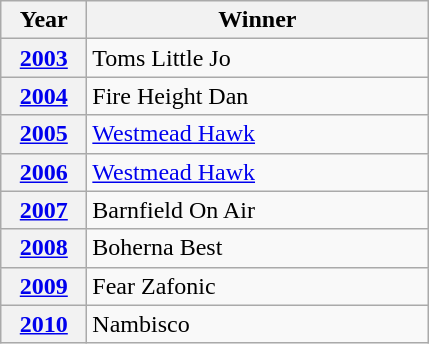<table class="wikitable">
<tr>
<th width=50>Year</th>
<th width=220>Winner</th>
</tr>
<tr>
<th><a href='#'>2003</a></th>
<td>Toms Little Jo</td>
</tr>
<tr>
<th><a href='#'>2004</a></th>
<td>Fire Height Dan</td>
</tr>
<tr>
<th><a href='#'>2005</a></th>
<td><a href='#'>Westmead Hawk</a></td>
</tr>
<tr>
<th><a href='#'>2006</a></th>
<td><a href='#'>Westmead Hawk</a></td>
</tr>
<tr>
<th><a href='#'>2007</a></th>
<td>Barnfield On Air</td>
</tr>
<tr>
<th><a href='#'>2008</a></th>
<td>Boherna Best</td>
</tr>
<tr>
<th><a href='#'>2009</a></th>
<td>Fear Zafonic</td>
</tr>
<tr>
<th><a href='#'>2010</a></th>
<td>Nambisco</td>
</tr>
</table>
